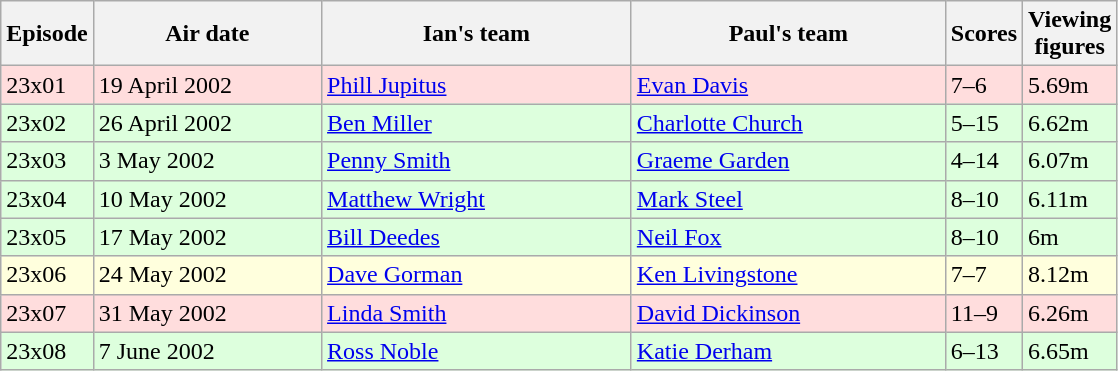<table class="wikitable" style="width:745px;">
<tr>
<th style="width:5%;">Episode</th>
<th style="width:23%;">Air date</th>
<th style="width:31%;">Ian's team</th>
<th style="width:31%;">Paul's team</th>
<th style="width:6%;">Scores</th>
<th style="width:120%;">Viewing figures</th>
</tr>
<tr style="background:#fdd;">
<td>23x01</td>
<td>19 April 2002</td>
<td><a href='#'>Phill Jupitus</a></td>
<td><a href='#'>Evan Davis</a></td>
<td>7–6</td>
<td>5.69m</td>
</tr>
<tr style="background:#dfd;">
<td>23x02</td>
<td>26 April 2002</td>
<td><a href='#'>Ben Miller</a></td>
<td><a href='#'>Charlotte Church</a></td>
<td>5–15</td>
<td>6.62m</td>
</tr>
<tr style="background:#dfd;">
<td>23x03</td>
<td>3 May 2002</td>
<td><a href='#'>Penny Smith</a></td>
<td><a href='#'>Graeme Garden</a></td>
<td>4–14</td>
<td>6.07m</td>
</tr>
<tr style="background:#dfd;">
<td>23x04</td>
<td>10 May 2002</td>
<td><a href='#'>Matthew Wright</a></td>
<td><a href='#'>Mark Steel</a></td>
<td>8–10</td>
<td>6.11m</td>
</tr>
<tr style="background:#dfd;">
<td>23x05</td>
<td>17 May 2002</td>
<td><a href='#'>Bill Deedes</a></td>
<td><a href='#'>Neil Fox</a></td>
<td>8–10</td>
<td>6m</td>
</tr>
<tr style="background:#ffd;">
<td>23x06</td>
<td>24 May 2002</td>
<td><a href='#'>Dave Gorman</a></td>
<td><a href='#'>Ken Livingstone</a></td>
<td>7–7</td>
<td>8.12m</td>
</tr>
<tr style="background:#fdd;">
<td>23x07</td>
<td>31 May 2002</td>
<td><a href='#'>Linda Smith</a></td>
<td><a href='#'>David Dickinson</a></td>
<td>11–9</td>
<td>6.26m</td>
</tr>
<tr style="background:#dfd;">
<td>23x08</td>
<td>7 June 2002</td>
<td><a href='#'>Ross Noble</a></td>
<td><a href='#'>Katie Derham</a></td>
<td>6–13</td>
<td>6.65m</td>
</tr>
</table>
